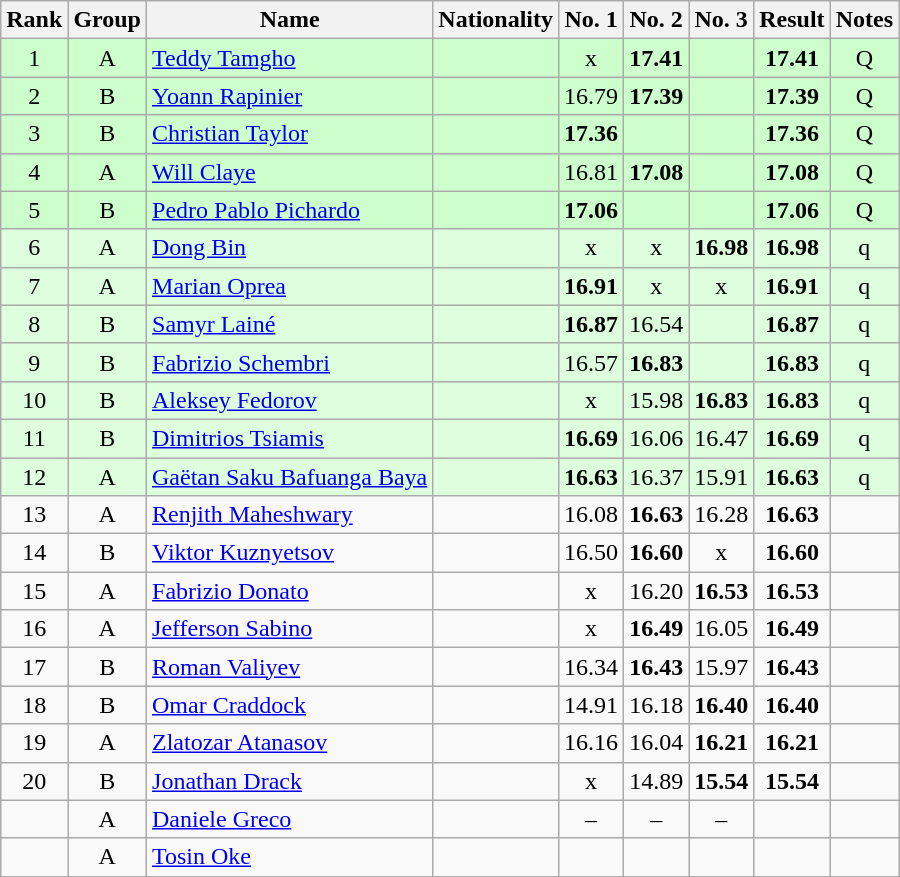<table class="wikitable sortable" style="text-align:center">
<tr>
<th>Rank</th>
<th>Group</th>
<th>Name</th>
<th>Nationality</th>
<th>No. 1</th>
<th>No. 2</th>
<th>No. 3</th>
<th>Result</th>
<th>Notes</th>
</tr>
<tr bgcolor=ccffcc>
<td>1</td>
<td>A</td>
<td align=left><a href='#'>Teddy Tamgho</a></td>
<td align=left></td>
<td>x</td>
<td><strong>17.41</strong></td>
<td></td>
<td><strong>17.41</strong></td>
<td>Q</td>
</tr>
<tr bgcolor=ccffcc>
<td>2</td>
<td>B</td>
<td align=left><a href='#'>Yoann Rapinier</a></td>
<td align=left></td>
<td>16.79</td>
<td><strong>17.39</strong></td>
<td></td>
<td><strong>17.39</strong></td>
<td>Q</td>
</tr>
<tr bgcolor=ccffcc>
<td>3</td>
<td>B</td>
<td align=left><a href='#'>Christian Taylor</a></td>
<td align=left></td>
<td><strong>17.36</strong></td>
<td></td>
<td></td>
<td><strong>17.36</strong></td>
<td>Q</td>
</tr>
<tr bgcolor=ccffcc>
<td>4</td>
<td>A</td>
<td align=left><a href='#'>Will Claye</a></td>
<td align=left></td>
<td>16.81</td>
<td><strong>17.08</strong></td>
<td></td>
<td><strong>17.08</strong></td>
<td>Q</td>
</tr>
<tr bgcolor=ccffcc>
<td>5</td>
<td>B</td>
<td align=left><a href='#'>Pedro Pablo Pichardo</a></td>
<td align=left></td>
<td><strong>17.06</strong></td>
<td></td>
<td></td>
<td><strong>17.06</strong></td>
<td>Q</td>
</tr>
<tr bgcolor=ddffdd>
<td>6</td>
<td>A</td>
<td align=left><a href='#'>Dong Bin</a></td>
<td align=left></td>
<td>x</td>
<td>x</td>
<td><strong>16.98</strong></td>
<td><strong>16.98</strong></td>
<td>q</td>
</tr>
<tr bgcolor=ddffdd>
<td>7</td>
<td>A</td>
<td align=left><a href='#'>Marian Oprea</a></td>
<td align=left></td>
<td><strong>16.91</strong></td>
<td>x</td>
<td>x</td>
<td><strong>16.91</strong></td>
<td>q</td>
</tr>
<tr bgcolor=ddffdd>
<td>8</td>
<td>B</td>
<td align=left><a href='#'>Samyr Lainé</a></td>
<td align=left></td>
<td><strong>16.87</strong></td>
<td>16.54</td>
<td></td>
<td><strong>16.87</strong></td>
<td>q</td>
</tr>
<tr bgcolor=ddffdd>
<td>9</td>
<td>B</td>
<td align=left><a href='#'>Fabrizio Schembri</a></td>
<td align=left></td>
<td>16.57</td>
<td><strong>16.83</strong></td>
<td></td>
<td><strong>16.83</strong></td>
<td>q</td>
</tr>
<tr bgcolor=ddffdd>
<td>10</td>
<td>B</td>
<td align=left><a href='#'>Aleksey Fedorov</a></td>
<td align=left></td>
<td>x</td>
<td>15.98</td>
<td><strong>16.83</strong></td>
<td><strong>16.83</strong></td>
<td>q</td>
</tr>
<tr bgcolor=ddffdd>
<td>11</td>
<td>B</td>
<td align=left><a href='#'>Dimitrios Tsiamis</a></td>
<td align=left></td>
<td><strong>16.69</strong></td>
<td>16.06</td>
<td>16.47</td>
<td><strong>16.69</strong></td>
<td>q</td>
</tr>
<tr bgcolor=ddffdd>
<td>12</td>
<td>A</td>
<td align=left><a href='#'>Gaëtan Saku Bafuanga Baya</a></td>
<td align=left></td>
<td><strong>16.63</strong></td>
<td>16.37</td>
<td>15.91</td>
<td><strong>16.63</strong></td>
<td>q</td>
</tr>
<tr>
<td>13</td>
<td>A</td>
<td align=left><a href='#'>Renjith Maheshwary</a></td>
<td align=left></td>
<td>16.08</td>
<td><strong>16.63</strong></td>
<td>16.28</td>
<td><strong>16.63</strong></td>
<td></td>
</tr>
<tr>
<td>14</td>
<td>B</td>
<td align=left><a href='#'>Viktor Kuznyetsov</a></td>
<td align=left></td>
<td>16.50</td>
<td><strong>16.60</strong></td>
<td>x</td>
<td><strong>16.60</strong></td>
<td></td>
</tr>
<tr>
<td>15</td>
<td>A</td>
<td align=left><a href='#'>Fabrizio Donato</a></td>
<td align=left></td>
<td>x</td>
<td>16.20</td>
<td><strong>16.53</strong></td>
<td><strong>16.53</strong></td>
<td></td>
</tr>
<tr>
<td>16</td>
<td>A</td>
<td align=left><a href='#'>Jefferson Sabino</a></td>
<td align=left></td>
<td>x</td>
<td><strong>16.49</strong></td>
<td>16.05</td>
<td><strong>16.49</strong></td>
<td></td>
</tr>
<tr>
<td>17</td>
<td>B</td>
<td align=left><a href='#'>Roman Valiyev</a></td>
<td align=left></td>
<td>16.34</td>
<td><strong>16.43</strong></td>
<td>15.97</td>
<td><strong>16.43</strong></td>
<td></td>
</tr>
<tr>
<td>18</td>
<td>B</td>
<td align=left><a href='#'>Omar Craddock</a></td>
<td align=left></td>
<td>14.91</td>
<td>16.18</td>
<td><strong>16.40</strong></td>
<td><strong>16.40</strong></td>
<td></td>
</tr>
<tr>
<td>19</td>
<td>A</td>
<td align=left><a href='#'>Zlatozar Atanasov</a></td>
<td align=left></td>
<td>16.16</td>
<td>16.04</td>
<td><strong>16.21</strong></td>
<td><strong>16.21</strong></td>
<td></td>
</tr>
<tr>
<td>20</td>
<td>B</td>
<td align=left><a href='#'>Jonathan Drack</a></td>
<td align=left></td>
<td>x</td>
<td>14.89</td>
<td><strong>15.54</strong></td>
<td><strong>15.54</strong></td>
<td></td>
</tr>
<tr>
<td></td>
<td>A</td>
<td align=left><a href='#'>Daniele Greco</a></td>
<td align=left></td>
<td>–</td>
<td>–</td>
<td>–</td>
<td><strong></strong></td>
<td></td>
</tr>
<tr>
<td></td>
<td>A</td>
<td align=left><a href='#'>Tosin Oke</a></td>
<td align=left></td>
<td></td>
<td></td>
<td></td>
<td><strong></strong></td>
<td></td>
</tr>
</table>
